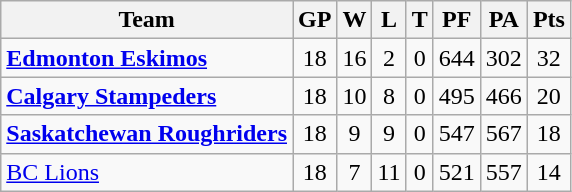<table class="wikitable">
<tr>
<th>Team</th>
<th>GP</th>
<th>W</th>
<th>L</th>
<th>T</th>
<th>PF</th>
<th>PA</th>
<th>Pts</th>
</tr>
<tr align="center">
<td align="left"><strong><a href='#'>Edmonton Eskimos</a></strong></td>
<td>18</td>
<td>16</td>
<td>2</td>
<td>0</td>
<td>644</td>
<td>302</td>
<td>32</td>
</tr>
<tr align="center">
<td align="left"><strong><a href='#'>Calgary Stampeders</a></strong></td>
<td>18</td>
<td>10</td>
<td>8</td>
<td>0</td>
<td>495</td>
<td>466</td>
<td>20</td>
</tr>
<tr align="center">
<td align="left"><strong><a href='#'>Saskatchewan Roughriders</a></strong></td>
<td>18</td>
<td>9</td>
<td>9</td>
<td>0</td>
<td>547</td>
<td>567</td>
<td>18</td>
</tr>
<tr align="center">
<td align="left"><a href='#'>BC Lions</a></td>
<td>18</td>
<td>7</td>
<td>11</td>
<td>0</td>
<td>521</td>
<td>557</td>
<td>14</td>
</tr>
</table>
